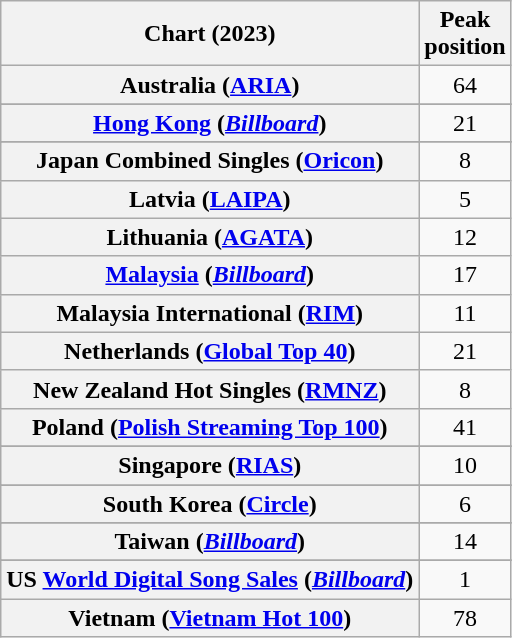<table class="wikitable sortable plainrowheaders" style="text-align:center">
<tr>
<th scope="col">Chart (2023)</th>
<th scope="col">Peak<br>position</th>
</tr>
<tr>
<th scope="row">Australia (<a href='#'>ARIA</a>)</th>
<td>64</td>
</tr>
<tr>
</tr>
<tr>
</tr>
<tr>
</tr>
<tr>
</tr>
<tr>
</tr>
<tr>
<th scope="row"><a href='#'>Hong Kong</a> (<em><a href='#'>Billboard</a></em>)</th>
<td>21</td>
</tr>
<tr>
</tr>
<tr>
</tr>
<tr>
<th scope="row">Japan Combined Singles (<a href='#'>Oricon</a>)</th>
<td>8</td>
</tr>
<tr>
<th scope="row">Latvia (<a href='#'>LAIPA</a>)</th>
<td>5</td>
</tr>
<tr>
<th scope="row">Lithuania (<a href='#'>AGATA</a>)</th>
<td>12</td>
</tr>
<tr>
<th scope="row"><a href='#'>Malaysia</a> (<em><a href='#'>Billboard</a></em>)</th>
<td>17</td>
</tr>
<tr>
<th scope="row">Malaysia International (<a href='#'>RIM</a>)</th>
<td>11</td>
</tr>
<tr>
<th scope="row">Netherlands (<a href='#'>Global Top 40</a>)</th>
<td>21</td>
</tr>
<tr>
<th scope="row">New Zealand Hot Singles (<a href='#'>RMNZ</a>)</th>
<td>8</td>
</tr>
<tr>
<th scope="row">Poland (<a href='#'>Polish Streaming Top 100</a>)</th>
<td>41</td>
</tr>
<tr>
</tr>
<tr>
<th scope="row">Singapore (<a href='#'>RIAS</a>)</th>
<td>10</td>
</tr>
<tr>
</tr>
<tr>
<th scope="row">South Korea (<a href='#'>Circle</a>)</th>
<td>6</td>
</tr>
<tr>
</tr>
<tr>
<th scope="row">Taiwan (<em><a href='#'>Billboard</a></em>)</th>
<td>14</td>
</tr>
<tr>
</tr>
<tr>
</tr>
<tr>
</tr>
<tr>
<th scope="row">US <a href='#'>World Digital Song Sales</a> (<em><a href='#'>Billboard</a></em>)</th>
<td>1</td>
</tr>
<tr>
<th scope="row">Vietnam (<a href='#'>Vietnam Hot 100</a>)</th>
<td>78</td>
</tr>
</table>
